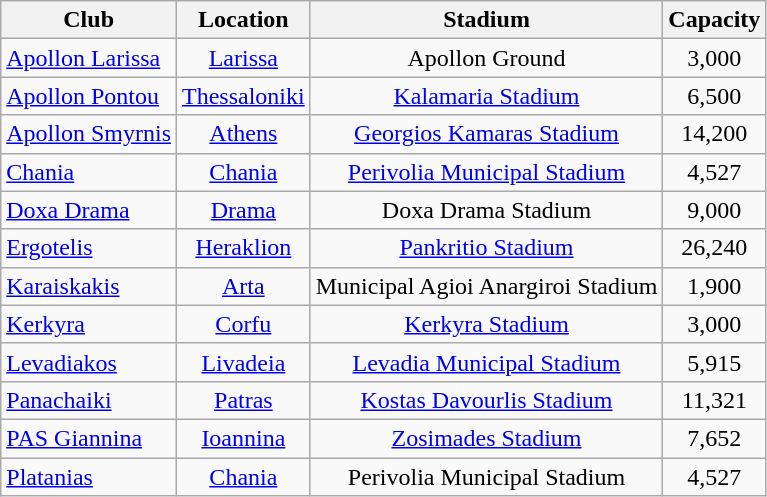<table class="wikitable sortable" style="text-align:center;">
<tr>
<th>Club</th>
<th>Location</th>
<th>Stadium</th>
<th>Capacity</th>
</tr>
<tr>
<td style="text-align:left;"><a href='#'>Apollon Larissa</a></td>
<td><a href='#'>Larissa</a></td>
<td>Apollon Ground</td>
<td style="text-align:center;">3,000</td>
</tr>
<tr>
<td style="text-align:left;"><a href='#'>Apollon Pontou</a></td>
<td><a href='#'>Thessaloniki</a></td>
<td><a href='#'>Kalamaria Stadium</a></td>
<td align="center">6,500</td>
</tr>
<tr>
<td style="text-align:left;"><a href='#'>Apollon Smyrnis</a></td>
<td><a href='#'>Athens</a></td>
<td><a href='#'>Georgios Kamaras Stadium</a></td>
<td align="center">14,200</td>
</tr>
<tr>
<td style="text-align:left;"><a href='#'>Chania</a></td>
<td><a href='#'>Chania</a></td>
<td><a href='#'>Perivolia Municipal Stadium</a></td>
<td align="center">4,527</td>
</tr>
<tr>
<td style="text-align:left;"><a href='#'>Doxa Drama</a></td>
<td><a href='#'>Drama</a></td>
<td>Doxa Drama Stadium</td>
<td align="center">9,000</td>
</tr>
<tr>
<td style="text-align:left;"><a href='#'>Ergotelis</a></td>
<td><a href='#'>Heraklion</a></td>
<td><a href='#'>Pankritio Stadium</a></td>
<td align="center">26,240</td>
</tr>
<tr>
<td style="text-align:left;"><a href='#'>Karaiskakis</a></td>
<td><a href='#'>Arta</a></td>
<td>Municipal Agioi Anargiroi Stadium</td>
<td align="center">1,900</td>
</tr>
<tr>
<td style="text-align:left;"><a href='#'>Kerkyra</a></td>
<td><a href='#'>Corfu</a></td>
<td><a href='#'>Kerkyra Stadium</a></td>
<td align="center">3,000</td>
</tr>
<tr>
<td style="text-align:left;"><a href='#'>Levadiakos</a></td>
<td><a href='#'>Livadeia</a></td>
<td><a href='#'>Levadia Municipal Stadium</a></td>
<td align="center">5,915</td>
</tr>
<tr>
<td style="text-align:left;"><a href='#'>Panachaiki</a></td>
<td><a href='#'>Patras</a></td>
<td><a href='#'>Kostas Davourlis Stadium</a></td>
<td align="center">11,321</td>
</tr>
<tr>
<td style="text-align:left;"><a href='#'>PAS Giannina</a></td>
<td><a href='#'>Ioannina</a></td>
<td><a href='#'>Zosimades Stadium</a></td>
<td align="center">7,652</td>
</tr>
<tr>
<td style="text-align:left;"><a href='#'>Platanias</a></td>
<td><a href='#'>Chania</a></td>
<td>Perivolia Municipal Stadium</td>
<td align="center">4,527</td>
</tr>
</table>
